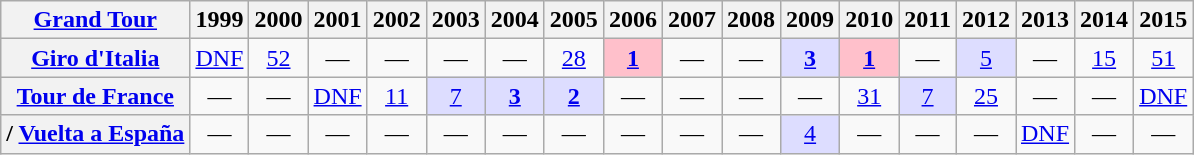<table class="wikitable plainrowheaders">
<tr>
<th scope="col"><a href='#'>Grand Tour</a></th>
<th scope="col">1999</th>
<th scope="col">2000</th>
<th scope="col">2001</th>
<th scope="col">2002</th>
<th scope="col">2003</th>
<th scope="col">2004</th>
<th scope="col">2005</th>
<th scope="col">2006</th>
<th scope="col">2007</th>
<th scope="col">2008</th>
<th scope="col">2009</th>
<th scope="col">2010</th>
<th scope="col">2011</th>
<th scope="col">2012</th>
<th scope="col">2013</th>
<th scope="col">2014</th>
<th scope="col">2015</th>
</tr>
<tr style="text-align:center;">
<th scope="row"> <a href='#'>Giro d'Italia</a></th>
<td><a href='#'>DNF</a></td>
<td><a href='#'>52</a></td>
<td>—</td>
<td>—</td>
<td>—</td>
<td>—</td>
<td><a href='#'>28</a></td>
<td style="background:pink;"><a href='#'><strong>1</strong></a></td>
<td>—</td>
<td>—</td>
<td style="background:#ddf;"><a href='#'><strong>3</strong></a></td>
<td style="background:pink;"><a href='#'><strong>1</strong></a></td>
<td>—</td>
<td style="background:#ddf;"><a href='#'>5</a></td>
<td>—</td>
<td><a href='#'>15</a></td>
<td><a href='#'>51</a></td>
</tr>
<tr style="text-align:center;">
<th scope="row"> <a href='#'>Tour de France</a></th>
<td>—</td>
<td>—</td>
<td><a href='#'>DNF</a></td>
<td><a href='#'>11</a></td>
<td style="background:#ddf;"><a href='#'>7</a></td>
<td style="background:#ddf;"><a href='#'><strong>3</strong></a></td>
<td style="background:#ddf;"><a href='#'><strong>2</strong></a></td>
<td>—</td>
<td>—</td>
<td>—</td>
<td>—</td>
<td><a href='#'>31</a></td>
<td style="background:#ddf;"><a href='#'>7</a></td>
<td><a href='#'>25</a></td>
<td>—</td>
<td>—</td>
<td><a href='#'>DNF</a></td>
</tr>
<tr style="text-align:center;">
<th scope="row">/ <a href='#'>Vuelta a España</a></th>
<td>—</td>
<td>—</td>
<td>—</td>
<td>—</td>
<td>—</td>
<td>—</td>
<td>—</td>
<td>—</td>
<td>—</td>
<td>—</td>
<td style="background:#ddf;"><a href='#'>4</a></td>
<td>—</td>
<td>—</td>
<td>—</td>
<td><a href='#'>DNF</a></td>
<td>—</td>
<td>—</td>
</tr>
</table>
